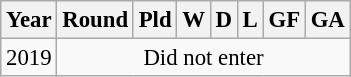<table class="wikitable" style="text-align: center; font-size:95%;">
<tr>
<th>Year</th>
<th>Round</th>
<th>Pld</th>
<th>W</th>
<th>D</th>
<th>L</th>
<th>GF</th>
<th>GA</th>
</tr>
<tr>
<td> 2019</td>
<td colspan=7>Did not enter</td>
</tr>
</table>
